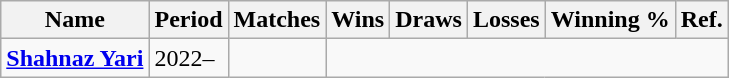<table class="wikitable" style="text-align: right;">
<tr>
<th>Name</th>
<th>Period</th>
<th>Matches</th>
<th>Wins</th>
<th>Draws</th>
<th>Losses</th>
<th>Winning %</th>
<th>Ref.</th>
</tr>
<tr>
<td style="text-align: left;"> <strong><a href='#'>Shahnaz Yari</a></strong></td>
<td style="text-align: left;">2022–<br></td>
<td align="center"></td>
</tr>
</table>
